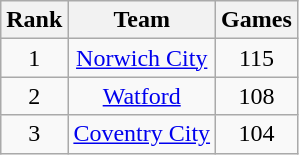<table class="wikitable">
<tr>
<th>Rank</th>
<th>Team</th>
<th>Games</th>
</tr>
<tr>
<td style="text-align:center;">1</td>
<td style="text-align:center;"><a href='#'>Norwich City</a></td>
<td style="text-align:center;">115</td>
</tr>
<tr>
<td style="text-align:center;">2</td>
<td style="text-align:center;"><a href='#'>Watford</a></td>
<td style="text-align:center;">108</td>
</tr>
<tr>
<td style="text-align:center;">3</td>
<td style="text-align:center;"><a href='#'>Coventry City</a></td>
<td style="text-align:center;">104</td>
</tr>
</table>
